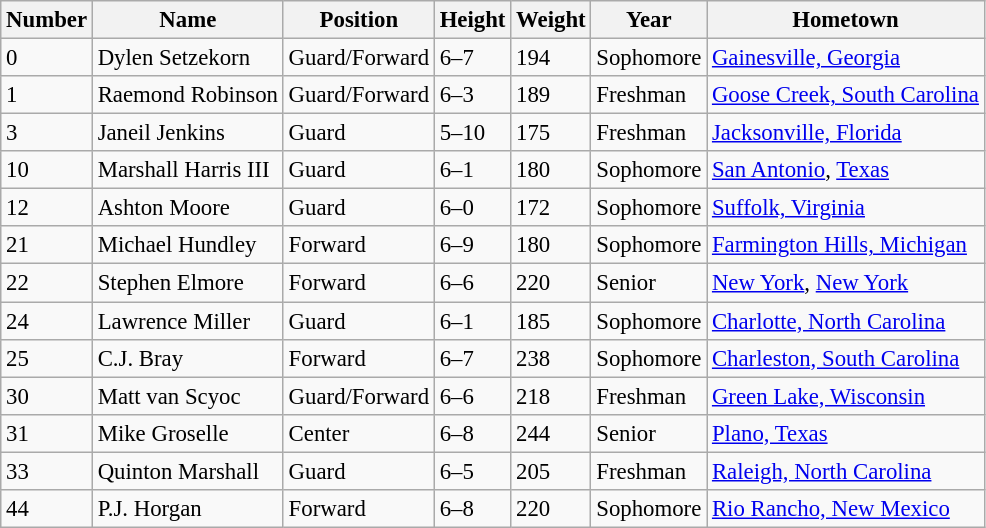<table class="wikitable" style="font-size: 95%;">
<tr>
<th>Number</th>
<th>Name</th>
<th>Position</th>
<th>Height</th>
<th>Weight</th>
<th>Year</th>
<th>Hometown</th>
</tr>
<tr>
<td>0</td>
<td>Dylen Setzekorn</td>
<td>Guard/Forward</td>
<td>6–7</td>
<td>194</td>
<td>Sophomore</td>
<td><a href='#'>Gainesville, Georgia</a></td>
</tr>
<tr>
<td>1</td>
<td>Raemond Robinson</td>
<td>Guard/Forward</td>
<td>6–3</td>
<td>189</td>
<td>Freshman</td>
<td><a href='#'>Goose Creek, South Carolina</a></td>
</tr>
<tr>
<td>3</td>
<td>Janeil Jenkins</td>
<td>Guard</td>
<td>5–10</td>
<td>175</td>
<td>Freshman</td>
<td><a href='#'>Jacksonville, Florida</a></td>
</tr>
<tr>
<td>10</td>
<td>Marshall Harris III</td>
<td>Guard</td>
<td>6–1</td>
<td>180</td>
<td>Sophomore</td>
<td><a href='#'>San Antonio</a>, <a href='#'>Texas</a></td>
</tr>
<tr>
<td>12</td>
<td>Ashton Moore</td>
<td>Guard</td>
<td>6–0</td>
<td>172</td>
<td>Sophomore</td>
<td><a href='#'>Suffolk, Virginia</a></td>
</tr>
<tr>
<td>21</td>
<td>Michael Hundley</td>
<td>Forward</td>
<td>6–9</td>
<td>180</td>
<td>Sophomore</td>
<td><a href='#'>Farmington Hills, Michigan</a></td>
</tr>
<tr>
<td>22</td>
<td>Stephen Elmore</td>
<td>Forward</td>
<td>6–6</td>
<td>220</td>
<td>Senior</td>
<td><a href='#'>New York</a>, <a href='#'>New York</a></td>
</tr>
<tr>
<td>24</td>
<td>Lawrence Miller</td>
<td>Guard</td>
<td>6–1</td>
<td>185</td>
<td>Sophomore</td>
<td><a href='#'>Charlotte, North Carolina</a></td>
</tr>
<tr>
<td>25</td>
<td>C.J. Bray</td>
<td>Forward</td>
<td>6–7</td>
<td>238</td>
<td>Sophomore</td>
<td><a href='#'>Charleston, South Carolina</a></td>
</tr>
<tr>
<td>30</td>
<td>Matt van Scyoc</td>
<td>Guard/Forward</td>
<td>6–6</td>
<td>218</td>
<td>Freshman</td>
<td><a href='#'>Green Lake, Wisconsin</a></td>
</tr>
<tr>
<td>31</td>
<td>Mike Groselle</td>
<td>Center</td>
<td>6–8</td>
<td>244</td>
<td>Senior</td>
<td><a href='#'>Plano, Texas</a></td>
</tr>
<tr>
<td>33</td>
<td>Quinton Marshall</td>
<td>Guard</td>
<td>6–5</td>
<td>205</td>
<td>Freshman</td>
<td><a href='#'>Raleigh, North Carolina</a></td>
</tr>
<tr>
<td>44</td>
<td>P.J. Horgan</td>
<td>Forward</td>
<td>6–8</td>
<td>220</td>
<td>Sophomore</td>
<td><a href='#'>Rio Rancho, New Mexico</a></td>
</tr>
</table>
